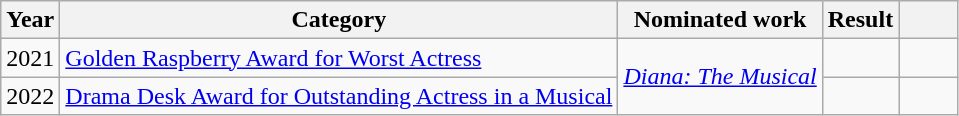<table class="wikitable sortable">
<tr>
<th>Year</th>
<th>Category</th>
<th>Nominated work</th>
<th>Result</th>
<th scope="col" style="width:2em;" class="unsortable"></th>
</tr>
<tr>
<td>2021</td>
<td><a href='#'>Golden Raspberry Award for Worst Actress</a></td>
<td rowspan=2><em><a href='#'>Diana: The Musical</a></em></td>
<td></td>
<td></td>
</tr>
<tr>
<td>2022</td>
<td><a href='#'>Drama Desk Award for Outstanding Actress in a Musical</a></td>
<td></td>
<td></td>
</tr>
</table>
